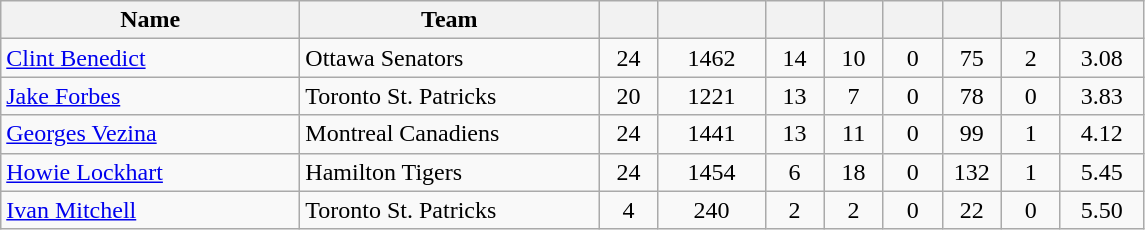<table class="wikitable sortable">
<tr>
<th style="width:12em" class="unsortable">Name</th>
<th style="width:12em" class="unsortable">Team</th>
<th style="width:2em"></th>
<th style="width:4em"></th>
<th style="width:2em"></th>
<th style="width:2em"></th>
<th style="width:2em"></th>
<th style="width:2em"></th>
<th style="width:2em"></th>
<th style="width:3em"><a href='#'></a></th>
</tr>
<tr align=center>
<td align=left><a href='#'>Clint Benedict</a></td>
<td align=left>Ottawa Senators</td>
<td>24</td>
<td>1462</td>
<td>14</td>
<td>10</td>
<td>0</td>
<td>75</td>
<td>2</td>
<td>3.08</td>
</tr>
<tr align=center>
<td align=left><a href='#'>Jake Forbes</a></td>
<td align=left>Toronto St. Patricks</td>
<td>20</td>
<td>1221</td>
<td>13</td>
<td>7</td>
<td>0</td>
<td>78</td>
<td>0</td>
<td>3.83</td>
</tr>
<tr align=center>
<td align=left><a href='#'>Georges Vezina</a></td>
<td align=left>Montreal Canadiens</td>
<td>24</td>
<td>1441</td>
<td>13</td>
<td>11</td>
<td>0</td>
<td>99</td>
<td>1</td>
<td>4.12</td>
</tr>
<tr align=center>
<td align=left><a href='#'>Howie Lockhart</a></td>
<td align=left>Hamilton Tigers</td>
<td>24</td>
<td>1454</td>
<td>6</td>
<td>18</td>
<td>0</td>
<td>132</td>
<td>1</td>
<td>5.45</td>
</tr>
<tr align=center>
<td align=left><a href='#'>Ivan Mitchell</a></td>
<td align=left>Toronto St. Patricks</td>
<td>4</td>
<td>240</td>
<td>2</td>
<td>2</td>
<td>0</td>
<td>22</td>
<td>0</td>
<td>5.50</td>
</tr>
</table>
